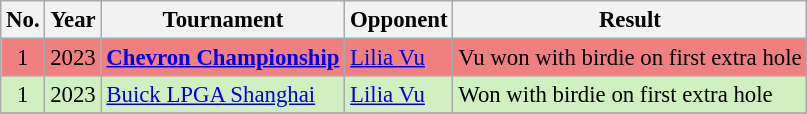<table class="wikitable" style="font-size:95%;">
<tr>
<th>No.</th>
<th>Year</th>
<th>Tournament</th>
<th>Opponent</th>
<th>Result</th>
</tr>
<tr style="background:#F08080;">
<td align=center>1</td>
<td align=center>2023</td>
<td><strong><a href='#'>Chevron Championship</a></strong></td>
<td> <a href='#'>Lilia Vu</a></td>
<td>Vu won with birdie on first extra hole</td>
</tr>
<tr style="background:#D0F0C0;">
<td align=center>1</td>
<td align=center>2023</td>
<td><a href='#'>Buick LPGA Shanghai</a></td>
<td> <a href='#'>Lilia Vu</a></td>
<td>Won with birdie on first extra hole</td>
</tr>
<tr>
</tr>
</table>
